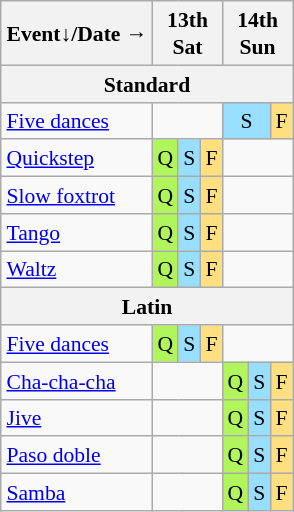<table class="wikitable" style="margin:0.5em auto; font-size:90%; line-height:1.25em; text-align:center">
<tr>
<th>Event↓/Date →</th>
<th colspan=3>13th<br>Sat</th>
<th colspan=3>14th<br>Sun</th>
</tr>
<tr>
<th colspan=7>Standard</th>
</tr>
<tr>
<td align="left"><a href='#'>Five dances</a></td>
<td colspan=3></td>
<td colspan=2 bgcolor="#97DEFF">S</td>
<td bgcolor="#FFDF80">F</td>
</tr>
<tr>
<td align="left"><a href='#'>Quickstep</a></td>
<td bgcolor="#AFF55B">Q</td>
<td bgcolor="#97DEFF">S</td>
<td bgcolor="#FFDF80">F</td>
<td colspan=3></td>
</tr>
<tr>
<td align="left"><a href='#'>Slow foxtrot</a></td>
<td bgcolor="#AFF55B">Q</td>
<td bgcolor="#97DEFF">S</td>
<td bgcolor="#FFDF80">F</td>
<td colspan=3></td>
</tr>
<tr>
<td align="left"><a href='#'>Tango</a></td>
<td bgcolor="#AFF55B">Q</td>
<td bgcolor="#97DEFF">S</td>
<td bgcolor="#FFDF80">F</td>
<td colspan=3></td>
</tr>
<tr>
<td align="left"><a href='#'>Waltz</a></td>
<td bgcolor="#AFF55B">Q</td>
<td bgcolor="#97DEFF">S</td>
<td bgcolor="#FFDF80">F</td>
<td colspan=3></td>
</tr>
<tr>
<th colspan=7>Latin</th>
</tr>
<tr>
<td align="left"><a href='#'>Five dances</a></td>
<td bgcolor="#AFF55B">Q</td>
<td bgcolor="#97DEFF">S</td>
<td bgcolor="#FFDF80">F</td>
<td colspan=3></td>
</tr>
<tr>
<td align="left"><a href='#'>Cha-cha-cha</a></td>
<td colspan=3></td>
<td bgcolor="#AFF55B">Q</td>
<td bgcolor="#97DEFF">S</td>
<td bgcolor="#FFDF80">F</td>
</tr>
<tr>
<td align="left"><a href='#'>Jive</a></td>
<td colspan=3></td>
<td bgcolor="#AFF55B">Q</td>
<td bgcolor="#97DEFF">S</td>
<td bgcolor="#FFDF80">F</td>
</tr>
<tr>
<td align="left"><a href='#'>Paso doble</a></td>
<td colspan=3></td>
<td bgcolor="#AFF55B">Q</td>
<td bgcolor="#97DEFF">S</td>
<td bgcolor="#FFDF80">F</td>
</tr>
<tr>
<td align="left"><a href='#'>Samba</a></td>
<td colspan=3></td>
<td bgcolor="#AFF55B">Q</td>
<td bgcolor="#97DEFF">S</td>
<td bgcolor="#FFDF80">F</td>
</tr>
</table>
